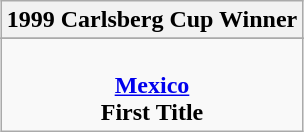<table class="wikitable" style="text-align: center; margin: 0 auto;">
<tr>
<th>1999 Carlsberg Cup Winner</th>
</tr>
<tr>
</tr>
<tr>
<td><br><strong><a href='#'>Mexico</a></strong><br><strong>First Title</strong></td>
</tr>
</table>
